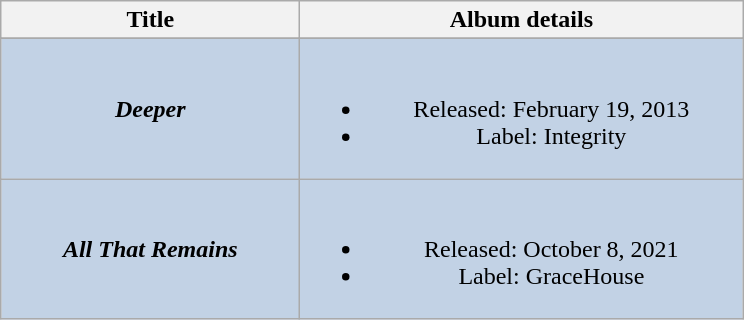<table class="wikitable plainrowheaders" style="text-align:center;">
<tr>
<th scope="col" rowspan="1" style="width:12em;">Title</th>
<th scope="col" rowspan="1" style="width:18em;">Album details</th>
</tr>
<tr>
</tr>
<tr>
<th scope="row" style="background:#c2d2e5"><em>Deeper</em></th>
<td style="background:#c2d2e5"><br><ul><li>Released: February 19, 2013</li><li>Label: Integrity</li></ul></td>
</tr>
<tr>
<th scope="row" style="background:#c2d2e5"><em>All That Remains</em></th>
<td style="background:#c2d2e5"><br><ul><li>Released: October 8, 2021</li><li>Label: GraceHouse</li></ul></td>
</tr>
</table>
